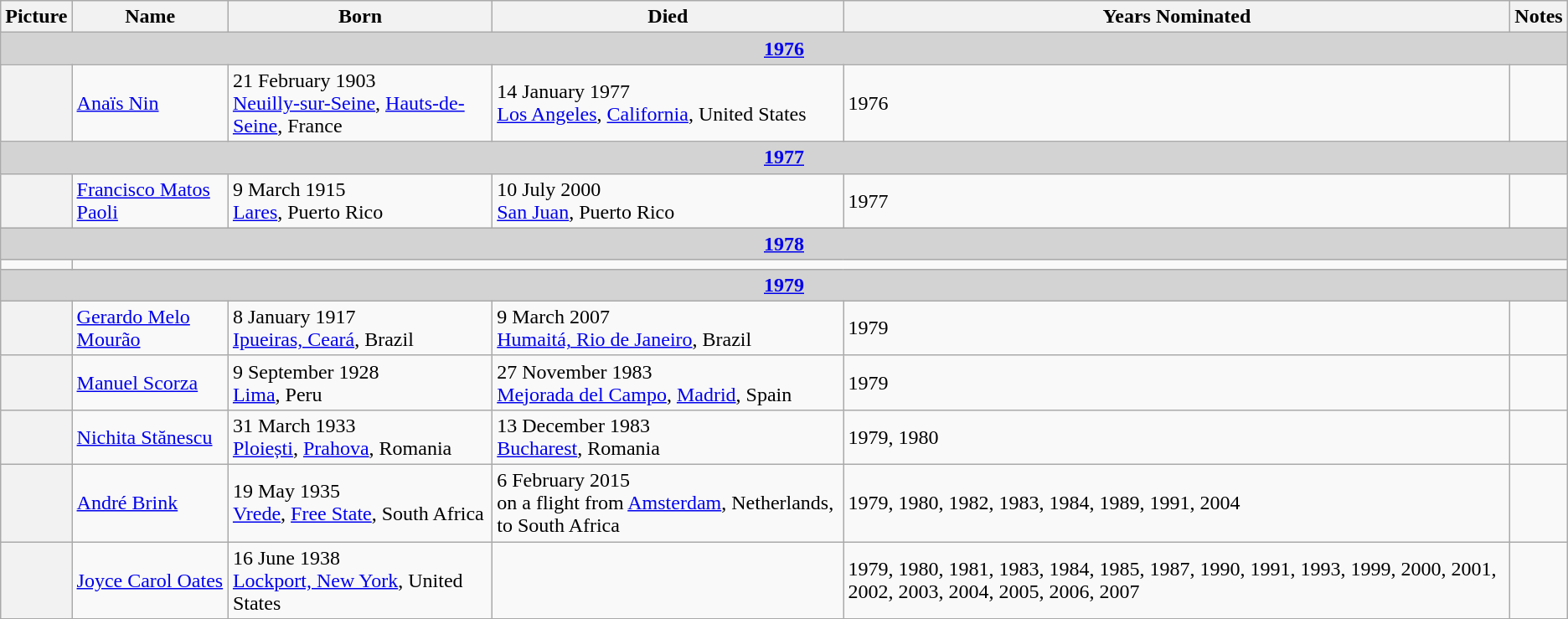<table class="wikitable sortable">
<tr>
<th>Picture</th>
<th>Name</th>
<th>Born</th>
<th>Died</th>
<th>Years Nominated</th>
<th>Notes</th>
</tr>
<tr id="1976">
<td colspan=6 align=center style="background:lightgray;white-space:nowrap"><strong><a href='#'>1976</a></strong></td>
</tr>
<tr>
<th scope=“row”></th>
<td><a href='#'>Anaïs Nin</a></td>
<td>21 February 1903 <br><a href='#'>Neuilly-sur-Seine</a>, <a href='#'>Hauts-de-Seine</a>, France</td>
<td>14 January 1977 <br><a href='#'>Los Angeles</a>, <a href='#'>California</a>, United States</td>
<td>1976</td>
<td></td>
</tr>
<tr id="1977">
<td colspan=6 align=center style="background:lightgray;white-space:nowrap"><strong><a href='#'>1977</a></strong></td>
</tr>
<tr>
<th scope=“row”></th>
<td><a href='#'>Francisco Matos Paoli</a></td>
<td>9 March 1915 <br><a href='#'>Lares</a>, Puerto Rico</td>
<td>10 July 2000 <br><a href='#'>San Juan</a>, Puerto Rico</td>
<td>1977</td>
<td></td>
</tr>
<tr id="1978">
<td colspan=6 align=center style="background:lightgray;white-space:nowrap"><strong><a href='#'>1978</a></strong></td>
</tr>
<tr>
<td></td>
</tr>
<tr id="1979">
<td colspan=6 align=center style="background:lightgray;white-space:nowrap"><strong><a href='#'>1979</a></strong></td>
</tr>
<tr>
<th scope=“row”></th>
<td><a href='#'>Gerardo Melo Mourão</a></td>
<td>8 January 1917 <br><a href='#'>Ipueiras, Ceará</a>, Brazil</td>
<td>9 March 2007 <br><a href='#'>Humaitá, Rio de Janeiro</a>, Brazil</td>
<td>1979</td>
<td></td>
</tr>
<tr>
<th scope=“row”></th>
<td><a href='#'>Manuel Scorza</a></td>
<td>9 September 1928 <br><a href='#'>Lima</a>, Peru</td>
<td>27 November 1983 <br><a href='#'>Mejorada del Campo</a>, <a href='#'>Madrid</a>, Spain</td>
<td>1979</td>
<td></td>
</tr>
<tr>
<th scope=“row”></th>
<td><a href='#'>Nichita Stănescu</a></td>
<td>31 March 1933 <br><a href='#'>Ploiești</a>, <a href='#'>Prahova</a>, Romania</td>
<td>13 December 1983 <br><a href='#'>Bucharest</a>, Romania</td>
<td>1979, 1980</td>
<td></td>
</tr>
<tr>
<th scope=“row”></th>
<td><a href='#'>André Brink</a></td>
<td>19 May 1935 <br><a href='#'>Vrede</a>, <a href='#'>Free State</a>, South Africa</td>
<td>6 February 2015 <br>on a flight from <a href='#'>Amsterdam</a>, Netherlands, to South Africa</td>
<td>1979, 1980, 1982, 1983, 1984, 1989, 1991, 2004</td>
<td></td>
</tr>
<tr>
<th scope=“row”></th>
<td><a href='#'>Joyce Carol Oates</a></td>
<td>16 June 1938 <br><a href='#'>Lockport, New York</a>, United States</td>
<td></td>
<td>1979, 1980, 1981, 1983, 1984, 1985, 1987, 1990, 1991, 1993, 1999, 2000, 2001, 2002, 2003, 2004, 2005, 2006, 2007</td>
<td></td>
</tr>
</table>
